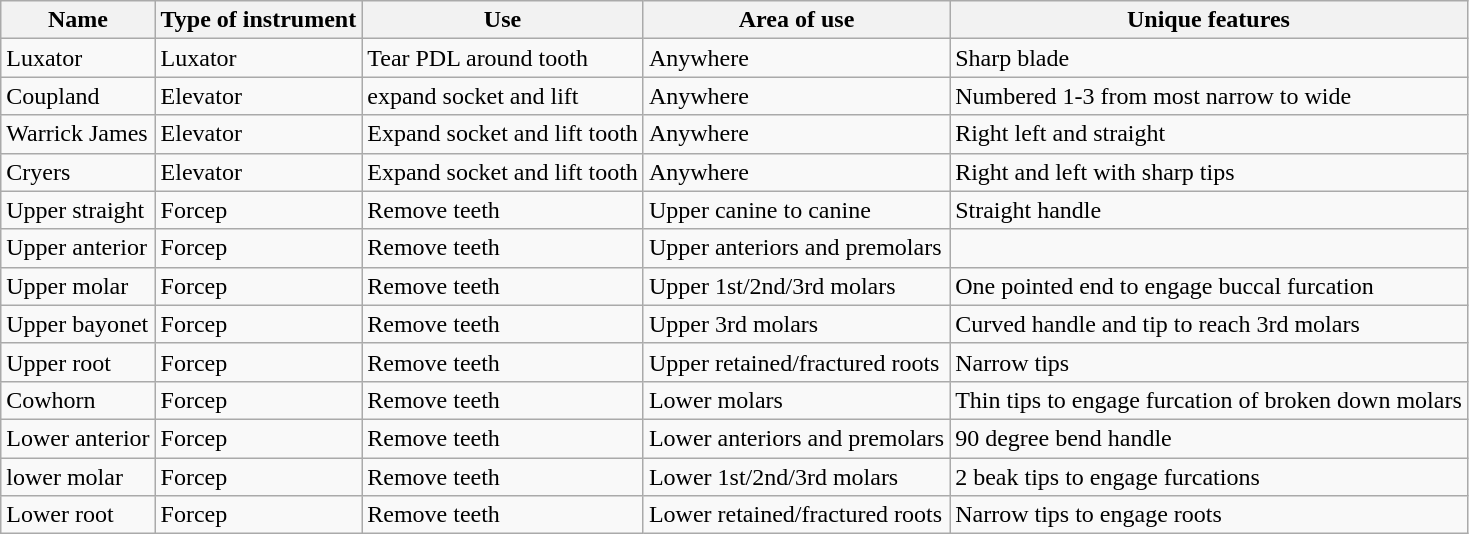<table class="wikitable">
<tr>
<th>Name</th>
<th>Type of instrument</th>
<th>Use</th>
<th>Area of use</th>
<th>Unique features</th>
</tr>
<tr>
<td>Luxator</td>
<td>Luxator</td>
<td>Tear PDL around tooth</td>
<td>Anywhere</td>
<td>Sharp blade</td>
</tr>
<tr>
<td>Coupland</td>
<td>Elevator</td>
<td>expand socket and lift</td>
<td>Anywhere</td>
<td>Numbered 1-3 from most narrow to wide</td>
</tr>
<tr>
<td>Warrick James</td>
<td>Elevator</td>
<td>Expand socket and lift tooth</td>
<td>Anywhere</td>
<td>Right left and straight</td>
</tr>
<tr>
<td>Cryers</td>
<td>Elevator</td>
<td>Expand socket and lift tooth</td>
<td>Anywhere</td>
<td>Right and left with sharp tips</td>
</tr>
<tr>
<td>Upper straight</td>
<td>Forcep</td>
<td>Remove teeth</td>
<td>Upper canine to canine</td>
<td>Straight handle</td>
</tr>
<tr>
<td>Upper anterior</td>
<td>Forcep</td>
<td>Remove teeth</td>
<td>Upper anteriors and premolars</td>
<td></td>
</tr>
<tr>
<td>Upper molar</td>
<td>Forcep</td>
<td>Remove teeth</td>
<td>Upper 1st/2nd/3rd molars</td>
<td>One pointed end to engage buccal furcation</td>
</tr>
<tr>
<td>Upper bayonet</td>
<td>Forcep</td>
<td>Remove teeth</td>
<td>Upper 3rd molars</td>
<td>Curved handle and tip to reach 3rd molars</td>
</tr>
<tr>
<td>Upper root</td>
<td>Forcep</td>
<td>Remove teeth</td>
<td>Upper retained/fractured roots</td>
<td>Narrow tips</td>
</tr>
<tr>
<td>Cowhorn</td>
<td>Forcep</td>
<td>Remove teeth</td>
<td>Lower molars</td>
<td>Thin tips to engage furcation of broken down molars</td>
</tr>
<tr>
<td>Lower anterior</td>
<td>Forcep</td>
<td>Remove teeth</td>
<td>Lower anteriors and premolars</td>
<td>90 degree bend handle</td>
</tr>
<tr>
<td>lower molar</td>
<td>Forcep</td>
<td>Remove teeth</td>
<td>Lower 1st/2nd/3rd molars</td>
<td>2 beak tips to engage furcations</td>
</tr>
<tr>
<td>Lower root</td>
<td>Forcep</td>
<td>Remove teeth</td>
<td>Lower retained/fractured roots</td>
<td>Narrow tips to engage roots</td>
</tr>
</table>
